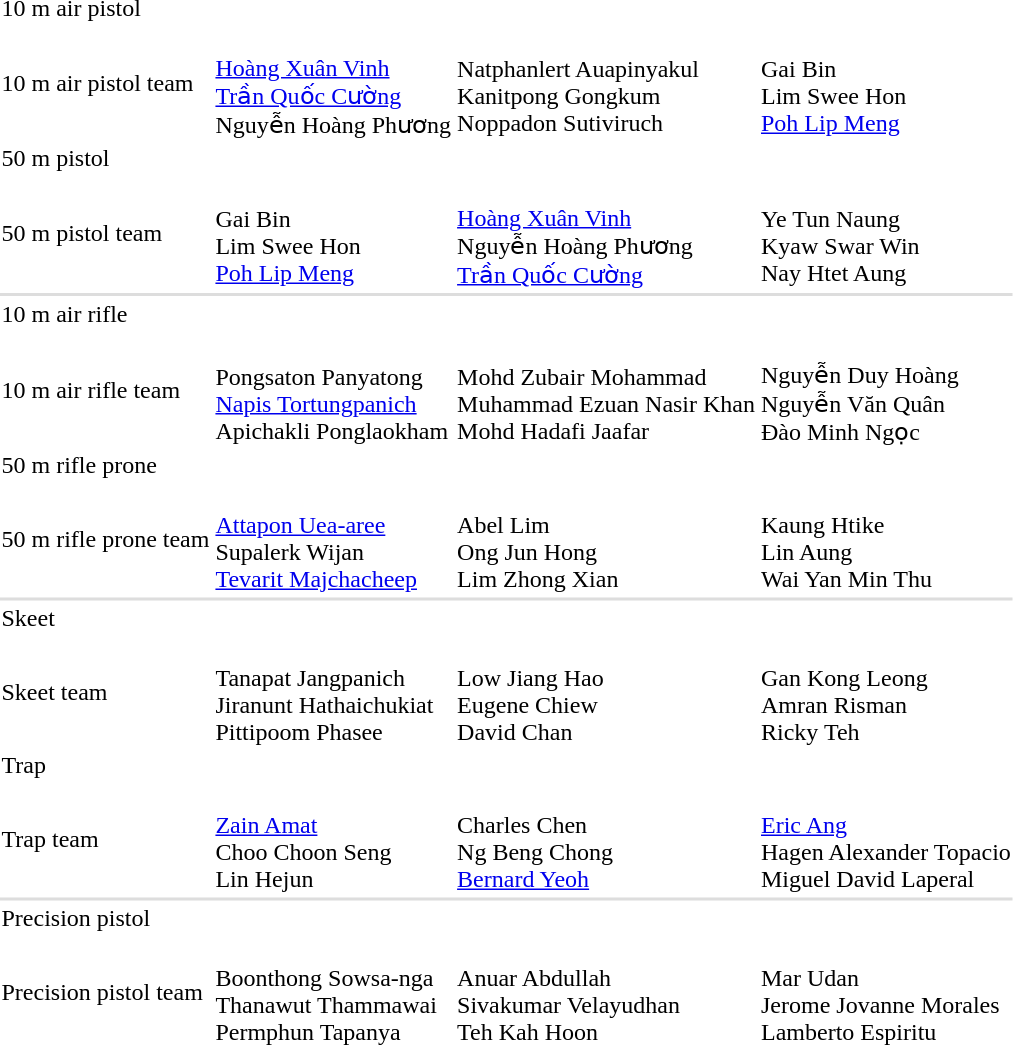<table>
<tr>
<td>10 m air pistol</td>
<td></td>
<td></td>
<td></td>
</tr>
<tr>
<td>10 m air pistol team</td>
<td nowrap><br><a href='#'>Hoàng Xuân Vinh</a><br><a href='#'>Trần Quốc Cường</a><br>Nguyễn Hoàng Phương</td>
<td><br>Natphanlert Auapinyakul<br>Kanitpong Gongkum<br>Noppadon Sutiviruch</td>
<td><br>Gai Bin<br>Lim Swee Hon<br><a href='#'>Poh Lip Meng</a></td>
</tr>
<tr>
<td>50 m pistol</td>
<td></td>
<td></td>
<td></td>
</tr>
<tr>
<td>50 m pistol team</td>
<td><br>Gai Bin<br>Lim Swee Hon<br><a href='#'>Poh Lip Meng</a></td>
<td><br><a href='#'>Hoàng Xuân Vinh</a><br>Nguyễn Hoàng Phương<br><a href='#'>Trần Quốc Cường</a></td>
<td><br>Ye Tun Naung<br>Kyaw Swar Win<br>Nay Htet Aung</td>
</tr>
<tr bgcolor=#dddddd>
<td colspan=4></td>
</tr>
<tr>
<td>10 m air rifle</td>
<td></td>
<td></td>
<td></td>
</tr>
<tr>
<td>10 m air rifle team</td>
<td nowrap><br>Pongsaton Panyatong<br><a href='#'>Napis Tortungpanich</a><br>Apichakli Ponglaokham</td>
<td nowrap><br>Mohd Zubair Mohammad<br>Muhammad Ezuan Nasir Khan<br>Mohd Hadafi Jaafar</td>
<td><br>Nguyễn Duy Hoàng<br>Nguyễn Văn Quân<br>Đào Minh Ngọc</td>
</tr>
<tr>
<td>50 m rifle prone</td>
<td></td>
<td></td>
<td></td>
</tr>
<tr>
<td>50 m rifle prone team</td>
<td><br><a href='#'>Attapon Uea-aree</a><br>Supalerk Wijan<br><a href='#'>Tevarit Majchacheep</a></td>
<td><br>Abel Lim<br>Ong Jun Hong<br>Lim Zhong Xian</td>
<td><br>Kaung Htike<br>Lin Aung<br>Wai Yan Min Thu</td>
</tr>
<tr bgcolor=#dddddd>
<td colspan=4></td>
</tr>
<tr>
<td>Skeet</td>
<td></td>
<td></td>
<td></td>
</tr>
<tr>
<td>Skeet team</td>
<td><br>Tanapat Jangpanich<br>Jiranunt Hathaichukiat<br>Pittipoom Phasee</td>
<td><br>Low Jiang Hao<br>Eugene Chiew<br>David Chan</td>
<td><br>Gan Kong Leong<br>Amran Risman<br>Ricky Teh</td>
</tr>
<tr>
<td>Trap</td>
<td></td>
<td></td>
<td></td>
</tr>
<tr>
<td>Trap team</td>
<td><br><a href='#'>Zain Amat</a><br>Choo Choon Seng<br>Lin Hejun</td>
<td><br>Charles Chen<br>Ng Beng Chong<br><a href='#'>Bernard Yeoh</a></td>
<td nowrap><br><a href='#'>Eric Ang</a><br>Hagen Alexander Topacio<br>Miguel David Laperal</td>
</tr>
<tr bgcolor=#dddddd>
<td colspan=4></td>
</tr>
<tr>
<td>Precision pistol</td>
<td></td>
<td></td>
<td></td>
</tr>
<tr>
<td>Precision pistol team</td>
<td><br>Boonthong Sowsa-nga<br>Thanawut Thammawai<br>Permphun Tapanya</td>
<td><br>Anuar Abdullah<br>Sivakumar Velayudhan<br>Teh Kah Hoon</td>
<td><br>Mar Udan<br>Jerome Jovanne Morales<br>Lamberto Espiritu</td>
</tr>
</table>
